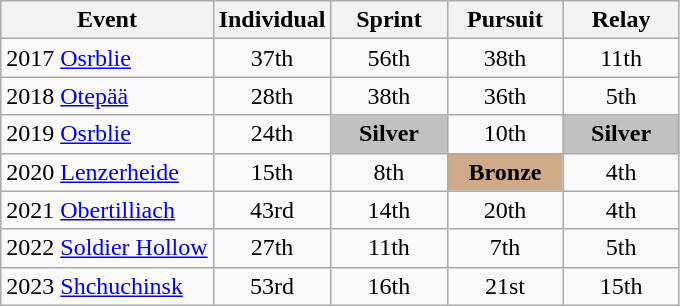<table class="wikitable" style="text-align: center;">
<tr ">
<th>Event</th>
<th style="width:70px;">Individual</th>
<th style="width:70px;">Sprint</th>
<th style="width:70px;">Pursuit</th>
<th style="width:70px;">Relay</th>
</tr>
<tr>
<td align=left> 2017 <a href='#'>Osrblie</a></td>
<td>37th</td>
<td>56th</td>
<td>38th</td>
<td>11th</td>
</tr>
<tr>
<td align=left> 2018 <a href='#'>Otepää</a></td>
<td>28th</td>
<td>38th</td>
<td>36th</td>
<td>5th</td>
</tr>
<tr>
<td align=left> 2019 <a href='#'>Osrblie</a></td>
<td>24th</td>
<td style="background:silver"><strong>Silver</strong></td>
<td>10th</td>
<td style="background:silver"><strong>Silver</strong></td>
</tr>
<tr>
<td align=left> 2020 <a href='#'>Lenzerheide</a></td>
<td>15th</td>
<td>8th</td>
<td style="background:#cfaa88;"><strong>Bronze</strong></td>
<td>4th</td>
</tr>
<tr>
<td align=left> 2021 <a href='#'>Obertilliach</a></td>
<td>43rd</td>
<td>14th</td>
<td>20th</td>
<td>4th</td>
</tr>
<tr>
<td align=left> 2022 <a href='#'>Soldier Hollow</a></td>
<td>27th</td>
<td>11th</td>
<td>7th</td>
<td>5th</td>
</tr>
<tr>
<td align=left> 2023 <a href='#'>Shchuchinsk</a></td>
<td>53rd</td>
<td>16th</td>
<td>21st</td>
<td>15th</td>
</tr>
</table>
